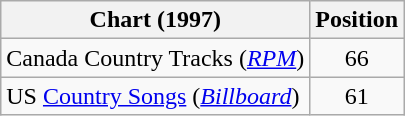<table class="wikitable sortable">
<tr>
<th scope="col">Chart (1997)</th>
<th scope="col">Position</th>
</tr>
<tr>
<td>Canada Country Tracks (<em><a href='#'>RPM</a></em>)</td>
<td align="center">66</td>
</tr>
<tr>
<td>US <a href='#'>Country Songs</a> (<em><a href='#'>Billboard</a></em>)</td>
<td align="center">61</td>
</tr>
</table>
